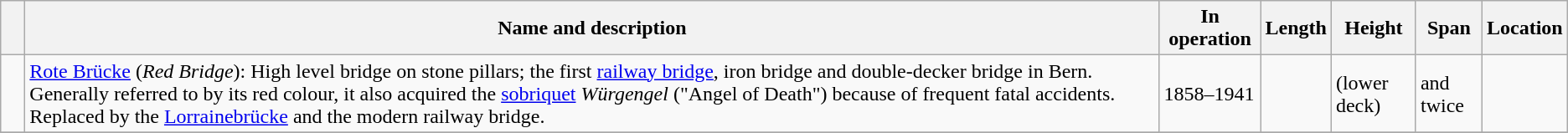<table class="wikitable sortable">
<tr>
<th>   </th>
<th>Name and description</th>
<th>In operation</th>
<th>Length</th>
<th>Height</th>
<th>Span</th>
<th>Location</th>
</tr>
<tr>
<td></td>
<td><a href='#'>Rote Brücke</a> (<em>Red Bridge</em>): High level bridge on stone pillars; the first <a href='#'>railway bridge</a>, iron bridge and double-decker bridge in Bern. Generally referred to by its red colour, it also acquired the <a href='#'>sobriquet</a> <em>Würgengel</em> ("Angel of Death") because of frequent fatal accidents. Replaced by the <a href='#'>Lorrainebrücke</a> and the modern railway bridge.</td>
<td>1858–1941</td>
<td></td>
<td> (lower deck)</td>
<td> and twice </td>
<td></td>
</tr>
<tr ->
</tr>
</table>
